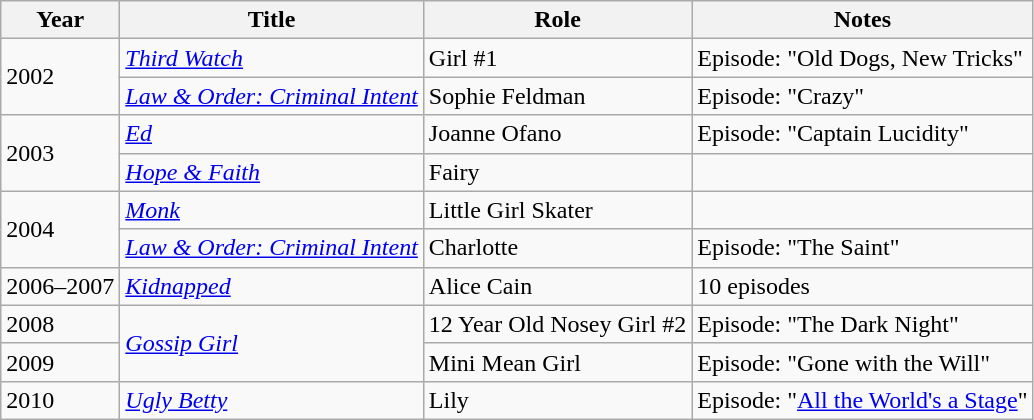<table class="wikitable sortable">
<tr>
<th>Year</th>
<th>Title</th>
<th>Role</th>
<th>Notes</th>
</tr>
<tr>
<td rowspan=2>2002</td>
<td><em><a href='#'>Third Watch</a></em></td>
<td>Girl #1</td>
<td>Episode: "Old Dogs, New Tricks"</td>
</tr>
<tr>
<td><em><a href='#'>Law & Order: Criminal Intent</a></em></td>
<td>Sophie Feldman</td>
<td>Episode: "Crazy"</td>
</tr>
<tr>
<td rowspan=2>2003</td>
<td><em><a href='#'>Ed</a></em></td>
<td>Joanne Ofano</td>
<td>Episode: "Captain Lucidity"</td>
</tr>
<tr>
<td><em><a href='#'>Hope & Faith</a></em></td>
<td>Fairy</td>
<td></td>
</tr>
<tr>
<td rowspan=2>2004</td>
<td><em><a href='#'>Monk</a></em></td>
<td>Little Girl Skater</td>
<td></td>
</tr>
<tr>
<td><em><a href='#'>Law & Order: Criminal Intent</a></em></td>
<td>Charlotte</td>
<td>Episode: "The Saint"</td>
</tr>
<tr>
<td>2006–2007</td>
<td><em><a href='#'>Kidnapped</a></em></td>
<td>Alice Cain</td>
<td>10 episodes</td>
</tr>
<tr>
<td>2008</td>
<td rowspan="2"><em><a href='#'>Gossip Girl</a></em></td>
<td>12 Year Old Nosey Girl #2</td>
<td>Episode: "The Dark Night"</td>
</tr>
<tr>
<td>2009</td>
<td>Mini Mean Girl</td>
<td>Episode: "Gone with the Will"</td>
</tr>
<tr>
<td>2010</td>
<td><em><a href='#'>Ugly Betty</a></em></td>
<td>Lily</td>
<td>Episode: "<a href='#'>All the World's a Stage</a>"</td>
</tr>
</table>
